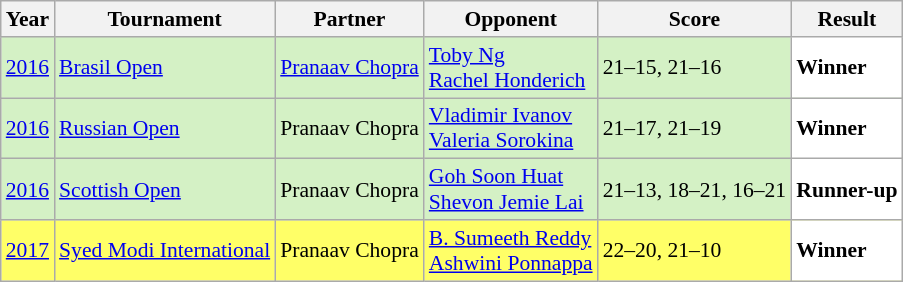<table class="sortable wikitable" style="font-size: 90%;">
<tr>
<th>Year</th>
<th>Tournament</th>
<th>Partner</th>
<th>Opponent</th>
<th>Score</th>
<th>Result</th>
</tr>
<tr style="background:#D4F1C5">
<td align="center"><a href='#'>2016</a></td>
<td align="left"><a href='#'>Brasil Open</a></td>
<td align="left"> <a href='#'>Pranaav Chopra</a></td>
<td align="left"> <a href='#'>Toby Ng</a><br> <a href='#'>Rachel Honderich</a></td>
<td align="left">21–15, 21–16</td>
<td style="text-align:left; background:white"> <strong>Winner</strong></td>
</tr>
<tr style="background:#D4F1C5">
<td align="center"><a href='#'>2016</a></td>
<td align="left"><a href='#'>Russian Open</a></td>
<td align="left"> Pranaav Chopra</td>
<td align="left"> <a href='#'>Vladimir Ivanov</a><br> <a href='#'>Valeria Sorokina</a></td>
<td align="left">21–17, 21–19</td>
<td style="text-align:left; background:white"> <strong>Winner</strong></td>
</tr>
<tr style="background:#D4F1C5">
<td align="center"><a href='#'>2016</a></td>
<td align="left"><a href='#'>Scottish Open</a></td>
<td align="left"> Pranaav Chopra</td>
<td align="left"> <a href='#'>Goh Soon Huat</a><br> <a href='#'>Shevon Jemie Lai</a></td>
<td align="left">21–13, 18–21, 16–21</td>
<td style="text-align:left; background:white"> <strong>Runner-up</strong></td>
</tr>
<tr style="background:#FFFF67">
<td align="center"><a href='#'>2017</a></td>
<td align="left"><a href='#'>Syed Modi International</a></td>
<td align="left"> Pranaav Chopra</td>
<td align="left"> <a href='#'>B. Sumeeth Reddy</a><br> <a href='#'>Ashwini Ponnappa</a></td>
<td align="left">22–20, 21–10</td>
<td style="text-align:left; background:white"> <strong>Winner</strong></td>
</tr>
</table>
